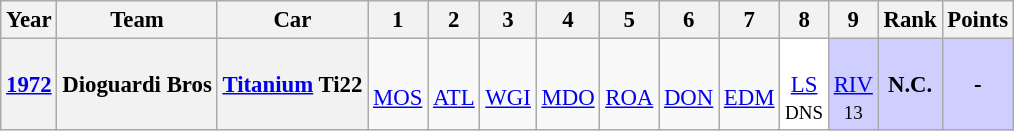<table class="wikitable" style="text-align:center; font-size:95%">
<tr>
<th>Year</th>
<th>Team</th>
<th>Car</th>
<th>1</th>
<th>2</th>
<th>3</th>
<th>4</th>
<th>5</th>
<th>6</th>
<th>7</th>
<th>8</th>
<th>9</th>
<th>Rank</th>
<th>Points</th>
</tr>
<tr>
<th><a href='#'>1972</a></th>
<th>Dioguardi Bros</th>
<th><a href='#'>Titanium</a> Ti22</th>
<td><br><a href='#'>MOS</a></td>
<td><br><a href='#'>ATL</a></td>
<td><br><a href='#'>WGI</a></td>
<td><br><a href='#'>MDO</a></td>
<td><br><a href='#'>ROA</a></td>
<td><br><a href='#'>DON</a></td>
<td><br><a href='#'>EDM</a></td>
<td style="background-color:#FFFFFF"><br><a href='#'>LS</a><br><small>DNS</small></td>
<td style="background-color:#CFCFFF"><br><a href='#'>RIV</a><br><small>13</small></td>
<td style="background-color:#CFCFFF"><strong>N.C.</strong></td>
<td style="background-color:#CFCFFF"><strong>-</strong></td>
</tr>
</table>
